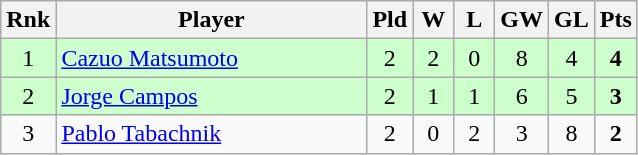<table class="wikitable" style="text-align:center">
<tr>
<th width=20>Rnk</th>
<th width=200>Player</th>
<th width=20>Pld</th>
<th width=20>W</th>
<th width=20>L</th>
<th width=20>GW</th>
<th width=20>GL</th>
<th width=20>Pts</th>
</tr>
<tr bgcolor="ccffcc">
<td>1</td>
<td style="text-align:left;"> <a href='#'>Cazuo Matsumoto</a></td>
<td>2</td>
<td>2</td>
<td>0</td>
<td>8</td>
<td>4</td>
<td><strong>4</strong></td>
</tr>
<tr bgcolor="ccffcc">
<td>2</td>
<td style="text-align:left;"> <a href='#'>Jorge Campos</a></td>
<td>2</td>
<td>1</td>
<td>1</td>
<td>6</td>
<td>5</td>
<td><strong>3</strong></td>
</tr>
<tr>
<td>3</td>
<td style="text-align:left;"> <a href='#'>Pablo Tabachnik</a></td>
<td>2</td>
<td>0</td>
<td>2</td>
<td>3</td>
<td>8</td>
<td><strong>2</strong></td>
</tr>
</table>
